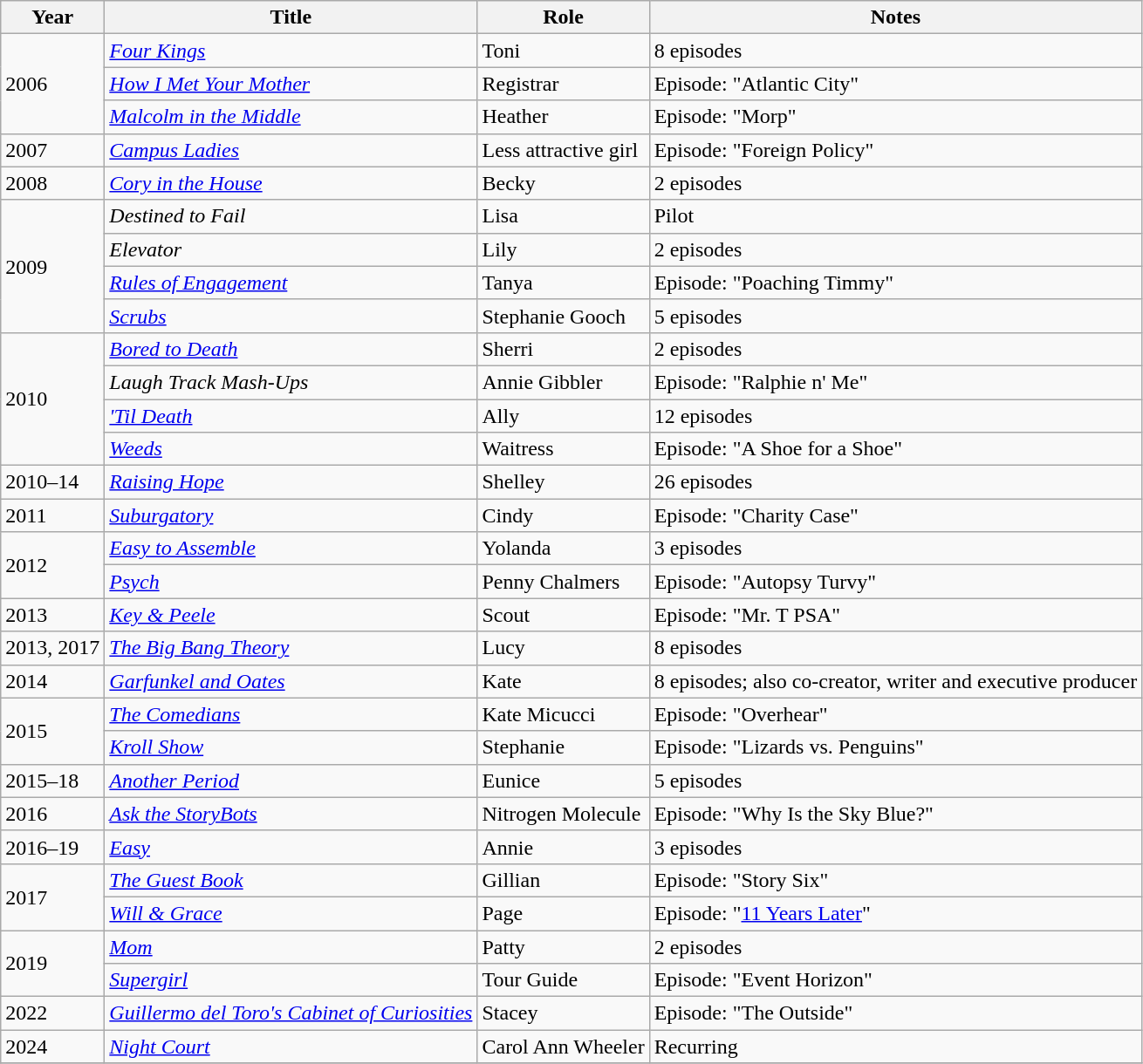<table class="wikitable sortable">
<tr>
<th>Year</th>
<th>Title</th>
<th>Role</th>
<th class="unsortable">Notes</th>
</tr>
<tr>
<td rowspan="3">2006</td>
<td><em><a href='#'>Four Kings</a></em></td>
<td>Toni</td>
<td>8 episodes</td>
</tr>
<tr>
<td><em><a href='#'>How I Met Your Mother</a></em></td>
<td>Registrar</td>
<td>Episode: "Atlantic City"</td>
</tr>
<tr>
<td><em><a href='#'>Malcolm in the Middle</a></em></td>
<td>Heather</td>
<td>Episode: "Morp"</td>
</tr>
<tr>
<td>2007</td>
<td><em><a href='#'>Campus Ladies</a></em></td>
<td>Less attractive girl</td>
<td>Episode: "Foreign Policy"</td>
</tr>
<tr>
<td>2008</td>
<td><em><a href='#'>Cory in the House</a></em></td>
<td>Becky</td>
<td>2 episodes</td>
</tr>
<tr>
<td rowspan="4">2009</td>
<td><em>Destined to Fail</em></td>
<td>Lisa</td>
<td>Pilot</td>
</tr>
<tr>
<td><em>Elevator</em></td>
<td>Lily</td>
<td>2 episodes</td>
</tr>
<tr>
<td><em><a href='#'>Rules of Engagement</a></em></td>
<td>Tanya</td>
<td>Episode: "Poaching Timmy"</td>
</tr>
<tr>
<td><em><a href='#'>Scrubs</a></em></td>
<td>Stephanie Gooch</td>
<td>5 episodes</td>
</tr>
<tr>
<td rowspan="4">2010</td>
<td><em><a href='#'>Bored to Death</a></em></td>
<td>Sherri</td>
<td>2 episodes</td>
</tr>
<tr>
<td><em>Laugh Track Mash-Ups</em></td>
<td>Annie Gibbler</td>
<td>Episode: "Ralphie n' Me"</td>
</tr>
<tr>
<td data-sort-value="Til Death"><em><a href='#'>'Til Death</a></em></td>
<td>Ally</td>
<td>12 episodes</td>
</tr>
<tr>
<td><em><a href='#'>Weeds</a></em></td>
<td>Waitress</td>
<td>Episode: "A Shoe for a Shoe"</td>
</tr>
<tr>
<td>2010–14</td>
<td><em><a href='#'>Raising Hope</a></em></td>
<td>Shelley</td>
<td>26 episodes</td>
</tr>
<tr>
<td>2011</td>
<td><em><a href='#'>Suburgatory</a></em></td>
<td>Cindy</td>
<td>Episode: "Charity Case"</td>
</tr>
<tr>
<td rowspan="2">2012</td>
<td><em><a href='#'>Easy to Assemble</a></em></td>
<td>Yolanda</td>
<td>3 episodes</td>
</tr>
<tr>
<td><em><a href='#'>Psych</a></em></td>
<td>Penny Chalmers</td>
<td>Episode: "Autopsy Turvy"</td>
</tr>
<tr>
<td>2013</td>
<td><em><a href='#'>Key & Peele</a></em></td>
<td>Scout</td>
<td>Episode: "Mr. T PSA"</td>
</tr>
<tr>
<td>2013, 2017</td>
<td data-sort-value="Big Bang Theory, The"><em><a href='#'>The Big Bang Theory</a></em></td>
<td>Lucy</td>
<td>8 episodes</td>
</tr>
<tr>
<td>2014</td>
<td><em><a href='#'>Garfunkel and Oates</a></em></td>
<td>Kate</td>
<td>8 episodes; also co-creator, writer and executive producer</td>
</tr>
<tr>
<td rowspan="2">2015</td>
<td data-sort-value="Comedians, The"><em><a href='#'>The Comedians</a></em></td>
<td>Kate Micucci</td>
<td>Episode: "Overhear"</td>
</tr>
<tr>
<td><em><a href='#'>Kroll Show</a></em></td>
<td>Stephanie</td>
<td>Episode: "Lizards vs. Penguins"</td>
</tr>
<tr>
<td>2015–18</td>
<td><em><a href='#'>Another Period</a></em></td>
<td>Eunice</td>
<td>5 episodes</td>
</tr>
<tr>
<td>2016</td>
<td><em><a href='#'>Ask the StoryBots</a></em></td>
<td>Nitrogen Molecule</td>
<td>Episode: "Why Is the Sky Blue?"</td>
</tr>
<tr>
<td>2016–19</td>
<td><em><a href='#'>Easy</a></em></td>
<td>Annie</td>
<td>3 episodes</td>
</tr>
<tr>
<td rowspan="2">2017</td>
<td data-sort-value="Guest Book, The"><em><a href='#'>The Guest Book</a></em></td>
<td>Gillian</td>
<td>Episode: "Story Six"</td>
</tr>
<tr>
<td><em><a href='#'>Will & Grace</a></em></td>
<td>Page</td>
<td>Episode: "<a href='#'>11 Years Later</a>"</td>
</tr>
<tr>
<td rowspan="2">2019</td>
<td><em><a href='#'>Mom</a></em></td>
<td>Patty</td>
<td>2 episodes</td>
</tr>
<tr>
<td><em><a href='#'>Supergirl</a></em></td>
<td>Tour Guide</td>
<td>Episode: "Event Horizon"</td>
</tr>
<tr>
<td>2022</td>
<td><em><a href='#'>Guillermo del Toro's Cabinet of Curiosities</a></em></td>
<td>Stacey</td>
<td>Episode: "The Outside"</td>
</tr>
<tr>
<td>2024</td>
<td><em><a href='#'>Night Court</a></em></td>
<td>Carol Ann Wheeler</td>
<td>Recurring</td>
</tr>
<tr>
</tr>
</table>
